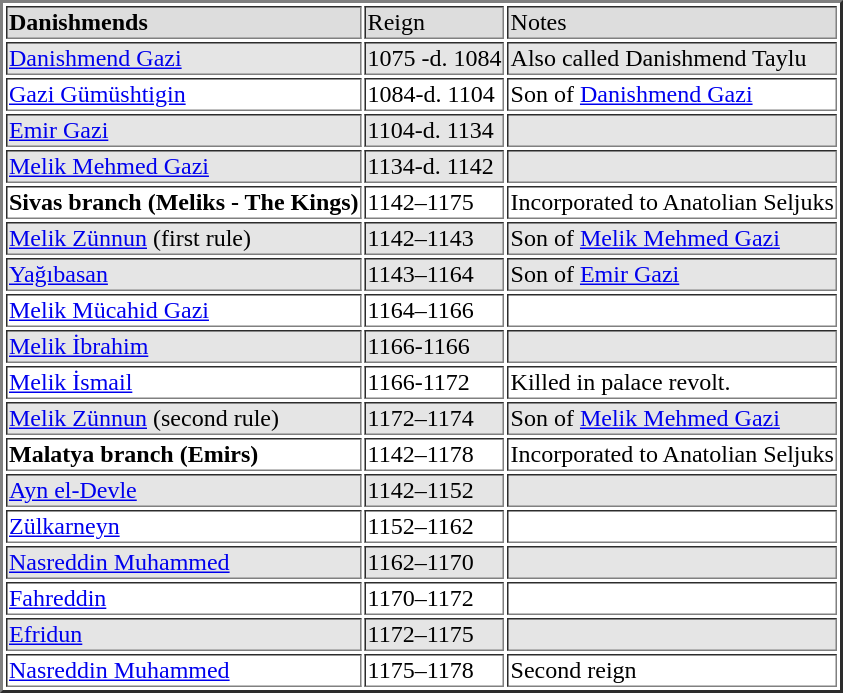<table border="2" align=  cellspacing="3">
<tr style="background:#ddd;">
<td><strong>Danishmends</strong></td>
<td>Reign</td>
<td>Notes</td>
</tr>
<tr style="background:#e5e5e5;">
<td><a href='#'>Danishmend Gazi</a></td>
<td>1075 -d. 1084</td>
<td>Also called Danishmend Taylu</td>
</tr>
<tr style="background:#fff;">
<td><a href='#'>Gazi Gümüshtigin</a></td>
<td>1084-d. 1104</td>
<td>Son of <a href='#'>Danishmend Gazi</a></td>
</tr>
<tr style="background:#e5e5e5;">
<td><a href='#'>Emir Gazi</a></td>
<td>1104-d. 1134</td>
<td></td>
</tr>
<tr style="background:#e5e5e5;">
<td><a href='#'>Melik Mehmed Gazi</a></td>
<td>1134-d. 1142</td>
<td></td>
</tr>
<tr style="background:#fff;">
<td><strong>Sivas branch (Meliks - The Kings)</strong></td>
<td>1142–1175</td>
<td>Incorporated to Anatolian Seljuks</td>
</tr>
<tr style="background:#e5e5e5;">
<td><a href='#'>Melik Zünnun</a> (first rule)</td>
<td>1142–1143</td>
<td>Son of <a href='#'>Melik Mehmed Gazi</a></td>
</tr>
<tr style="background:#e5e5e5;">
<td><a href='#'>Yağıbasan</a></td>
<td>1143–1164</td>
<td>Son of <a href='#'>Emir Gazi</a></td>
</tr>
<tr style="background:#fff;">
<td><a href='#'>Melik Mücahid Gazi</a></td>
<td>1164–1166</td>
<td></td>
</tr>
<tr style="background:#e5e5e5;">
<td><a href='#'>Melik İbrahim</a></td>
<td>1166-1166</td>
<td></td>
</tr>
<tr style="background:#fff;">
<td><a href='#'>Melik İsmail</a></td>
<td>1166-1172</td>
<td>Killed in palace revolt.</td>
</tr>
<tr style="background:#e5e5e5;">
<td><a href='#'>Melik Zünnun</a> (second rule)</td>
<td>1172–1174</td>
<td>Son of <a href='#'>Melik Mehmed Gazi</a></td>
</tr>
<tr style="background:#fff;">
<td><strong>Malatya branch (Emirs)</strong></td>
<td>1142–1178</td>
<td>Incorporated to Anatolian Seljuks</td>
</tr>
<tr style="background:#e5e5e5;">
<td><a href='#'>Ayn el-Devle</a></td>
<td>1142–1152</td>
<td></td>
</tr>
<tr style="background:#fff;">
<td><a href='#'>Zülkarneyn</a></td>
<td>1152–1162</td>
<td></td>
</tr>
<tr style="background:#e5e5e5;">
<td><a href='#'>Nasreddin Muhammed</a></td>
<td>1162–1170</td>
<td></td>
</tr>
<tr style="background:#fff;">
<td><a href='#'>Fahreddin</a></td>
<td>1170–1172</td>
<td></td>
</tr>
<tr style="background:#e5e5e5;">
<td><a href='#'>Efridun</a></td>
<td>1172–1175</td>
<td></td>
</tr>
<tr style="background:#fff;">
<td><a href='#'>Nasreddin Muhammed</a></td>
<td>1175–1178</td>
<td>Second reign</td>
</tr>
</table>
